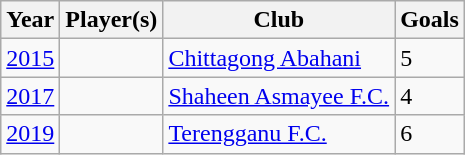<table class=wikitable>
<tr>
<th>Year</th>
<th>Player(s)</th>
<th>Club</th>
<th>Goals</th>
</tr>
<tr>
<td><a href='#'>2015</a></td>
<td></td>
<td><a href='#'>Chittagong Abahani</a></td>
<td>5</td>
</tr>
<tr>
<td><a href='#'>2017</a></td>
<td></td>
<td><a href='#'>Shaheen Asmayee F.C.</a></td>
<td>4</td>
</tr>
<tr>
<td><a href='#'>2019</a></td>
<td></td>
<td><a href='#'>Terengganu F.C.</a></td>
<td>6</td>
</tr>
</table>
